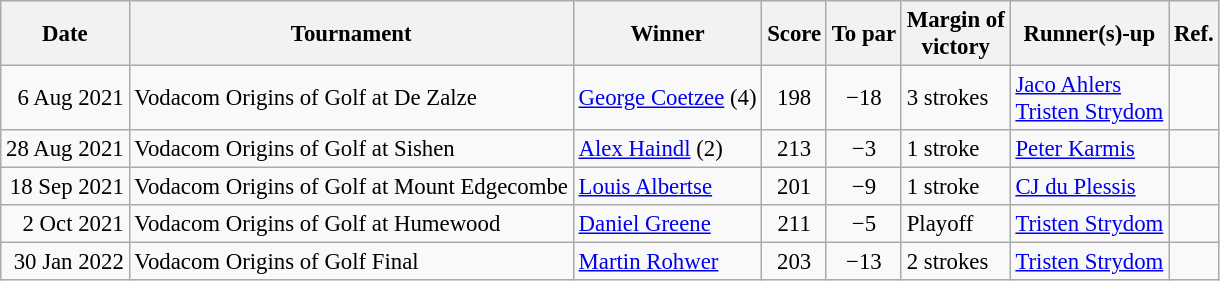<table class=wikitable style="font-size:95%">
<tr>
<th>Date</th>
<th>Tournament</th>
<th>Winner</th>
<th>Score</th>
<th>To par</th>
<th>Margin of<br>victory</th>
<th>Runner(s)-up</th>
<th>Ref.</th>
</tr>
<tr>
<td align=right>6 Aug 2021</td>
<td>Vodacom Origins of Golf at De Zalze</td>
<td> <a href='#'>George Coetzee</a> (4)</td>
<td align=center>198</td>
<td align=center>−18</td>
<td>3 strokes</td>
<td> <a href='#'>Jaco Ahlers</a><br> <a href='#'>Tristen Strydom</a></td>
<td></td>
</tr>
<tr>
<td align=right>28 Aug 2021</td>
<td>Vodacom Origins of Golf at Sishen</td>
<td> <a href='#'>Alex Haindl</a> (2)</td>
<td align=center>213</td>
<td align=center>−3</td>
<td>1 stroke</td>
<td> <a href='#'>Peter Karmis</a></td>
<td></td>
</tr>
<tr>
<td align=right>18 Sep 2021</td>
<td>Vodacom Origins of Golf at Mount Edgecombe</td>
<td> <a href='#'>Louis Albertse</a></td>
<td align=center>201</td>
<td align=center>−9</td>
<td>1 stroke</td>
<td> <a href='#'>CJ du Plessis</a></td>
<td></td>
</tr>
<tr>
<td align=right>2 Oct 2021</td>
<td>Vodacom Origins of Golf at Humewood</td>
<td> <a href='#'>Daniel Greene</a></td>
<td align=center>211</td>
<td align=center>−5</td>
<td>Playoff</td>
<td> <a href='#'>Tristen Strydom</a></td>
<td></td>
</tr>
<tr>
<td align=right>30 Jan 2022</td>
<td>Vodacom Origins of Golf Final</td>
<td> <a href='#'>Martin Rohwer</a></td>
<td align=center>203</td>
<td align=center>−13</td>
<td>2 strokes</td>
<td> <a href='#'>Tristen Strydom</a></td>
<td></td>
</tr>
</table>
